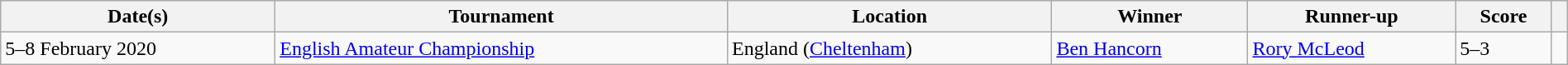<table class="sortable wikitable" width="100%" cellpadding="5" style="margin: 1em auto 1em auto">
<tr>
<th scope="col">Date(s)</th>
<th scope="col">Tournament</th>
<th scope="col">Location</th>
<th scope="col" class="unsortable">Winner</th>
<th scope="col" class="unsortable">Runner-up</th>
<th scope="col" class="unsortable">Score</th>
<th scope="col" class="unsortable"></th>
</tr>
<tr>
<td>5–8 February 2020</td>
<td><a href='#'>English Amateur Championship</a></td>
<td>England (<a href='#'>Cheltenham</a>)</td>
<td><a href='#'>Ben Hancorn</a></td>
<td><a href='#'>Rory McLeod</a></td>
<td>5–3</td>
<td align="center"></td>
</tr>
</table>
